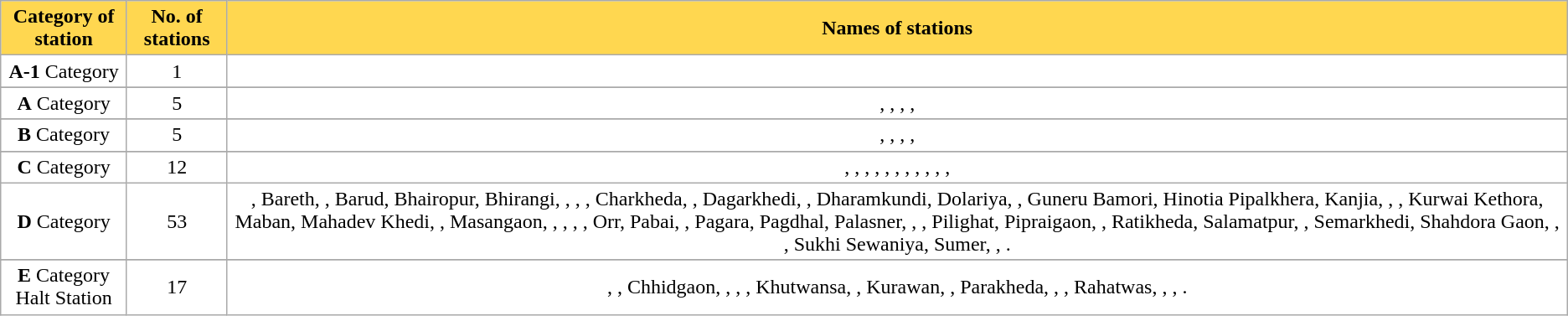<table class="wikitable sortable" style="background:#fff;">
<tr>
<th style="background:#ffd750;" !>Category of station</th>
<th style="background:#ffd750;" !>No. of stations</th>
<th style="background:#ffd750;" !>Names of stations</th>
</tr>
<tr>
<td style="text-align:center;"><strong>A-1</strong> Category</td>
<td style="text-align:center;">1</td>
<td style="text-align:center;"></td>
</tr>
<tr>
</tr>
<tr>
<td style="text-align:center;"><strong>A</strong> Category</td>
<td style="text-align:center;">5</td>
<td style="text-align:center;">, , , , </td>
</tr>
<tr>
</tr>
<tr>
<td style="text-align:center;"><strong>B</strong> Category</td>
<td style="text-align:center;">5</td>
<td style="text-align:center;">, , , , </td>
</tr>
<tr>
</tr>
<tr>
<td style="text-align:center;"><strong>C</strong> Category</td>
<td style="text-align:center;">12</td>
<td style="text-align:center;">, , , , , , , , , , , </td>
</tr>
<tr>
<td style="text-align:center;"><strong>D</strong> Category</td>
<td style="text-align:center;">53</td>
<td style="text-align:center;">, Bareth, , Barud, Bhairopur, Bhirangi, , , , Charkheda, , Dagarkhedi, , Dharamkundi, Dolariya, , Guneru Bamori, Hinotia Pipalkhera, Kanjia, , , Kurwai Kethora, Maban, Mahadev Khedi, , Masangaon, , , , , Orr, Pabai, , Pagara, Pagdhal, Palasner, , , Pilighat, Pipraigaon, , Ratikheda, Salamatpur, , Semarkhedi, Shahdora Gaon, , , Sukhi Sewaniya, Sumer, , .</td>
</tr>
<tr>
</tr>
<tr>
<td style="text-align:center;"><strong>E</strong> Category<br>Halt Station</td>
<td style="text-align:center;">17</td>
<td style="text-align:center;">, , Chhidgaon, , , , Khutwansa, , Kurawan, , Parakheda, , , Rahatwas, , , .</td>
</tr>
</table>
